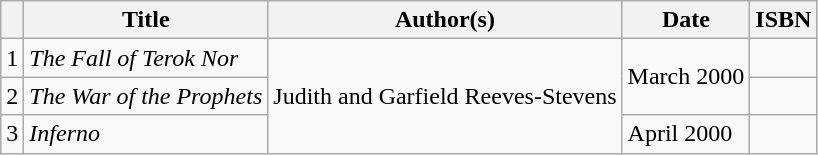<table class="wikitable">
<tr>
<th></th>
<th>Title</th>
<th>Author(s)</th>
<th>Date</th>
<th>ISBN</th>
</tr>
<tr>
<td>1</td>
<td><em>The Fall of Terok Nor</em></td>
<td rowspan="3">Judith and Garfield Reeves-Stevens</td>
<td rowspan="2">March 2000</td>
<td></td>
</tr>
<tr>
<td>2</td>
<td><em>The War of the Prophets</em></td>
<td></td>
</tr>
<tr>
<td>3</td>
<td><em>Inferno</em></td>
<td>April 2000</td>
<td></td>
</tr>
</table>
